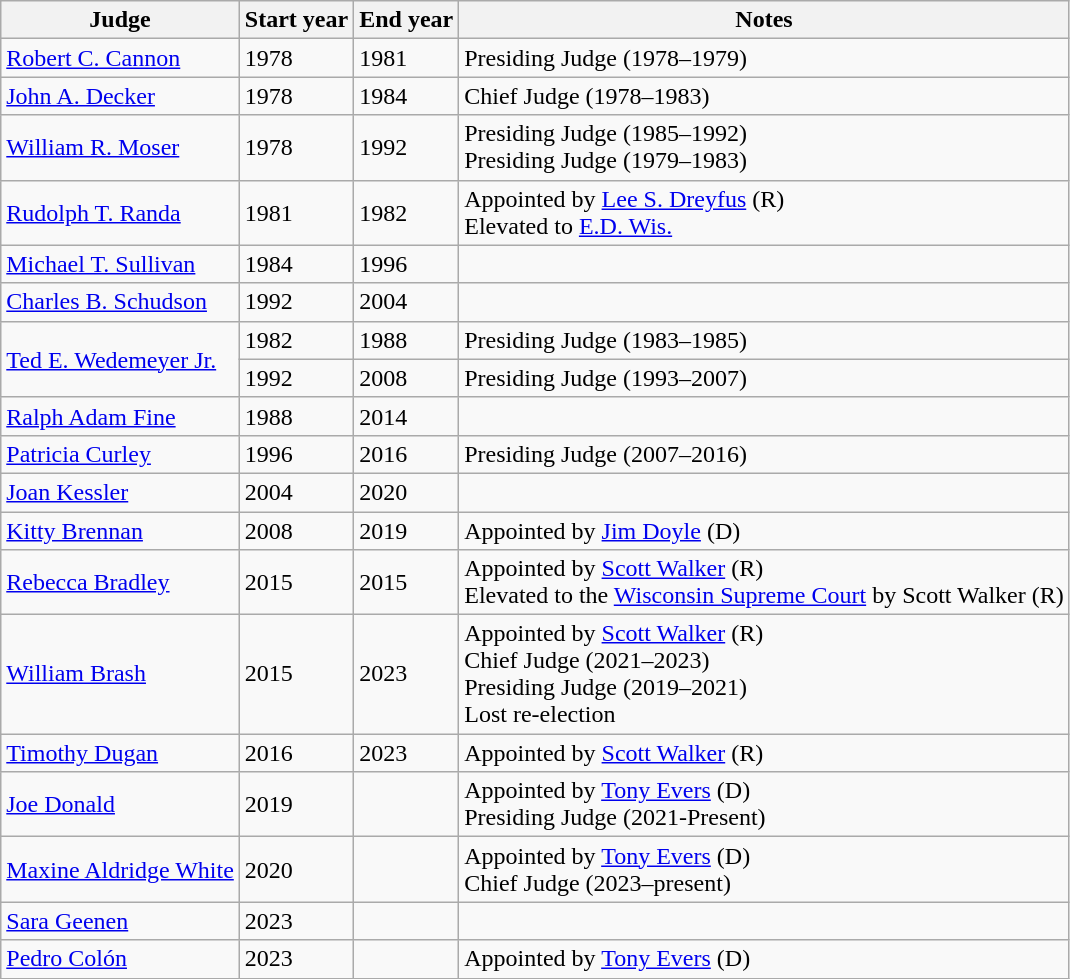<table class="wikitable">
<tr>
<th>Judge</th>
<th>Start year</th>
<th>End year</th>
<th>Notes</th>
</tr>
<tr>
<td><a href='#'>Robert C. Cannon</a></td>
<td>1978</td>
<td>1981</td>
<td>Presiding Judge (1978–1979)</td>
</tr>
<tr>
<td><a href='#'>John A. Decker</a></td>
<td>1978</td>
<td>1984</td>
<td>Chief Judge (1978–1983)</td>
</tr>
<tr>
<td><a href='#'>William R. Moser</a></td>
<td>1978</td>
<td>1992</td>
<td>Presiding Judge (1985–1992)<br>Presiding Judge (1979–1983)</td>
</tr>
<tr>
<td><a href='#'>Rudolph T. Randa</a></td>
<td>1981</td>
<td>1982</td>
<td>Appointed by <a href='#'>Lee S. Dreyfus</a> (R)<br>Elevated to <a href='#'>E.D. Wis.</a></td>
</tr>
<tr>
<td><a href='#'>Michael T. Sullivan</a></td>
<td>1984</td>
<td>1996</td>
<td></td>
</tr>
<tr>
<td><a href='#'>Charles B. Schudson</a></td>
<td>1992</td>
<td>2004</td>
<td></td>
</tr>
<tr>
<td rowspan="2"><a href='#'>Ted E. Wedemeyer Jr.</a></td>
<td>1982</td>
<td>1988</td>
<td>Presiding Judge (1983–1985)</td>
</tr>
<tr>
<td>1992</td>
<td>2008</td>
<td>Presiding Judge (1993–2007)<br></td>
</tr>
<tr>
<td><a href='#'>Ralph Adam Fine</a></td>
<td>1988</td>
<td>2014</td>
<td></td>
</tr>
<tr>
<td><a href='#'>Patricia Curley</a></td>
<td>1996</td>
<td>2016</td>
<td>Presiding Judge (2007–2016)</td>
</tr>
<tr>
<td><a href='#'>Joan Kessler</a></td>
<td>2004</td>
<td>2020</td>
<td></td>
</tr>
<tr>
<td><a href='#'>Kitty Brennan</a></td>
<td>2008</td>
<td>2019</td>
<td>Appointed by <a href='#'>Jim Doyle</a> (D)</td>
</tr>
<tr>
<td><a href='#'>Rebecca Bradley</a></td>
<td>2015</td>
<td>2015</td>
<td>Appointed by <a href='#'>Scott Walker</a> (R)<br>Elevated to the <a href='#'>Wisconsin Supreme Court</a> by Scott Walker (R)</td>
</tr>
<tr>
<td><a href='#'>William Brash</a></td>
<td>2015</td>
<td>2023</td>
<td>Appointed by <a href='#'>Scott Walker</a> (R)<br>Chief Judge (2021–2023)<br>Presiding Judge (2019–2021)<br>Lost re-election</td>
</tr>
<tr>
<td><a href='#'>Timothy Dugan</a></td>
<td>2016</td>
<td>2023</td>
<td>Appointed by <a href='#'>Scott Walker</a> (R)</td>
</tr>
<tr>
<td><a href='#'>Joe Donald</a></td>
<td>2019</td>
<td></td>
<td>Appointed by <a href='#'>Tony Evers</a> (D)<br>Presiding Judge (2021-Present)</td>
</tr>
<tr>
<td><a href='#'>Maxine Aldridge White</a></td>
<td>2020</td>
<td></td>
<td>Appointed by <a href='#'>Tony Evers</a> (D)<br>Chief Judge (2023–present)</td>
</tr>
<tr>
<td><a href='#'>Sara Geenen</a></td>
<td>2023</td>
<td></td>
<td></td>
</tr>
<tr>
<td><a href='#'>Pedro Colón</a></td>
<td>2023</td>
<td></td>
<td>Appointed by <a href='#'>Tony Evers</a> (D)</td>
</tr>
</table>
